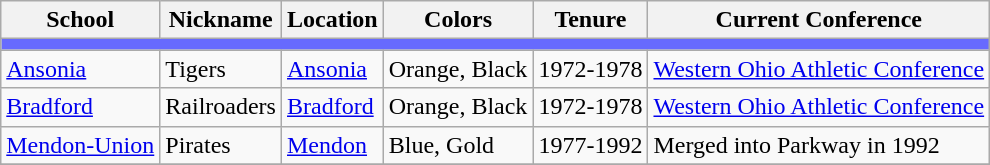<table class="wikitable sortable">
<tr>
<th>School</th>
<th>Nickname</th>
<th>Location</th>
<th>Colors</th>
<th>Tenure</th>
<th>Current Conference</th>
</tr>
<tr>
<th colspan="7" style="background:#676AFE;"></th>
</tr>
<tr>
<td><a href='#'>Ansonia</a></td>
<td>Tigers</td>
<td><a href='#'>Ansonia</a></td>
<td>Orange, Black<br> </td>
<td>1972-1978</td>
<td><a href='#'>Western Ohio Athletic Conference</a></td>
</tr>
<tr>
<td><a href='#'>Bradford</a></td>
<td>Railroaders</td>
<td><a href='#'>Bradford</a></td>
<td>Orange, Black<br> </td>
<td>1972-1978</td>
<td><a href='#'>Western Ohio Athletic Conference</a></td>
</tr>
<tr>
<td><a href='#'>Mendon-Union</a></td>
<td>Pirates</td>
<td><a href='#'>Mendon</a></td>
<td>Blue, Gold<br> </td>
<td>1977-1992</td>
<td>Merged into Parkway in 1992</td>
</tr>
<tr>
</tr>
</table>
